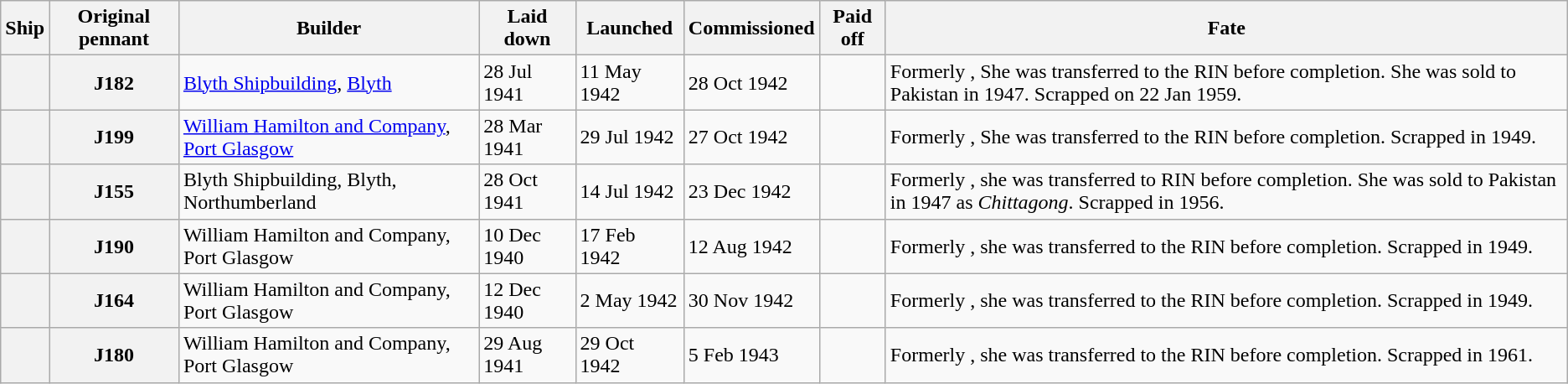<table class="wikitable sortable plainrowheaders">
<tr>
<th scope="col">Ship</th>
<th scope="col">Original pennant </th>
<th scope="col">Builder</th>
<th scope="col">Laid down</th>
<th scope="col">Launched</th>
<th scope="col">Commissioned</th>
<th scope="col">Paid off</th>
<th scope="col">Fate</th>
</tr>
<tr>
<th scope="row"></th>
<th scope="row">J182</th>
<td><a href='#'>Blyth Shipbuilding</a>, <a href='#'>Blyth</a></td>
<td>28 Jul 1941</td>
<td>11 May 1942</td>
<td>28 Oct 1942</td>
<td></td>
<td>Formerly , She was transferred to the RIN before completion. She was sold to Pakistan in 1947. Scrapped on 22 Jan 1959.</td>
</tr>
<tr>
<th scope="row"></th>
<th scope="row">J199</th>
<td><a href='#'>William Hamilton and Company</a>, <a href='#'>Port Glasgow</a></td>
<td>28 Mar 1941</td>
<td>29 Jul 1942</td>
<td>27 Oct 1942</td>
<td></td>
<td>Formerly , She was transferred to the RIN before completion. Scrapped in 1949.</td>
</tr>
<tr>
<th scope="row"></th>
<th scope="row">J155</th>
<td>Blyth Shipbuilding, Blyth, Northumberland</td>
<td>28 Oct 1941</td>
<td>14 Jul 1942</td>
<td>23 Dec 1942</td>
<td></td>
<td>Formerly , she was transferred to RIN before completion. She was sold to Pakistan in 1947 as <em>Chittagong</em>. Scrapped in 1956.</td>
</tr>
<tr>
<th scope="row"></th>
<th scope="row">J190</th>
<td>William Hamilton and Company, Port Glasgow</td>
<td>10 Dec 1940</td>
<td>17 Feb 1942</td>
<td>12 Aug 1942</td>
<td></td>
<td>Formerly , she was transferred to the RIN before completion. Scrapped in 1949.</td>
</tr>
<tr>
<th scope="row"></th>
<th scope="row">J164</th>
<td>William Hamilton and Company, Port Glasgow</td>
<td>12 Dec 1940</td>
<td>2 May 1942</td>
<td>30 Nov 1942</td>
<td></td>
<td>Formerly , she was transferred to the RIN before completion. Scrapped in 1949.</td>
</tr>
<tr>
<th scope="row"></th>
<th scope="row">J180</th>
<td>William Hamilton and Company, Port Glasgow</td>
<td>29 Aug 1941</td>
<td>29 Oct 1942</td>
<td>5 Feb 1943</td>
<td></td>
<td>Formerly , she was transferred to the RIN before completion. Scrapped in 1961.</td>
</tr>
</table>
